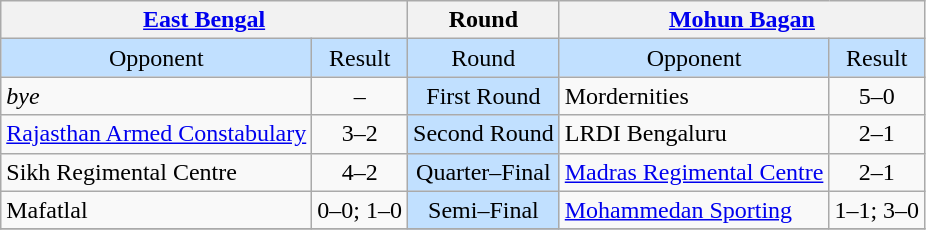<table class="wikitable" style="text-align:center">
<tr>
<th colspan="2"><a href='#'>East Bengal</a></th>
<th>Round</th>
<th colspan="2"><a href='#'>Mohun Bagan</a></th>
</tr>
<tr style="background:#C1E0FF">
<td>Opponent</td>
<td colspan="1">Result</td>
<td>Round</td>
<td>Opponent</td>
<td colspan="1">Result</td>
</tr>
<tr>
<td style="text-align:left"><em>bye</em></td>
<td colspan="1">–</td>
<td style="background:#C1E0FF">First Round</td>
<td style="text-align:left">Mordernities</td>
<td colspan="1">5–0</td>
</tr>
<tr>
<td style="text-align:left"><a href='#'>Rajasthan Armed Constabulary</a></td>
<td colspan="1">3–2</td>
<td style="background:#C1E0FF">Second Round</td>
<td style="text-align:left">LRDI Bengaluru</td>
<td colspan="1">2–1</td>
</tr>
<tr>
<td style="text-align:left">Sikh Regimental Centre</td>
<td colspan="1">4–2</td>
<td style="background:#C1E0FF">Quarter–Final</td>
<td style="text-align:left"><a href='#'>Madras Regimental Centre</a></td>
<td colspan="1">2–1</td>
</tr>
<tr>
<td style="text-align:left">Mafatlal</td>
<td colspan="1">0–0; 1–0</td>
<td style="background:#C1E0FF">Semi–Final</td>
<td style="text-align:left"><a href='#'>Mohammedan Sporting</a></td>
<td colspan="1">1–1; 3–0</td>
</tr>
<tr>
</tr>
</table>
